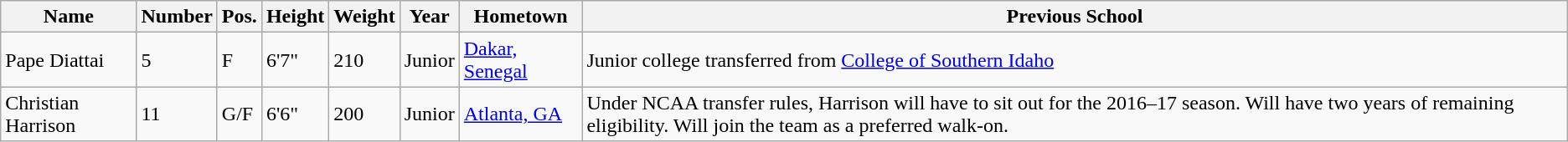<table class="wikitable sortable" border="1">
<tr>
<th>Name</th>
<th>Number</th>
<th>Pos.</th>
<th>Height</th>
<th>Weight</th>
<th>Year</th>
<th>Hometown</th>
<th class="unsortable">Previous School</th>
</tr>
<tr>
<td>Pape Diattai</td>
<td>5</td>
<td>F</td>
<td>6'7"</td>
<td>210</td>
<td>Junior</td>
<td><a href='#'>Dakar, Senegal</a></td>
<td>Junior college transferred from <a href='#'>College of Southern Idaho</a></td>
</tr>
<tr>
<td>Christian Harrison</td>
<td>11</td>
<td>G/F</td>
<td>6'6"</td>
<td>200</td>
<td>Junior</td>
<td><a href='#'>Atlanta, GA</a></td>
<td>Under NCAA transfer rules, Harrison will have to sit out for the 2016–17 season. Will have two years of remaining eligibility. Will join the team as a preferred walk-on.</td>
</tr>
</table>
